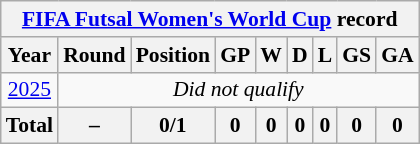<table class="wikitable" style="text-align: center;font-size:90%;">
<tr>
<th colspan=9><a href='#'>FIFA Futsal Women's World Cup</a> record</th>
</tr>
<tr>
<th>Year</th>
<th>Round</th>
<th>Position</th>
<th>GP</th>
<th>W</th>
<th>D</th>
<th>L</th>
<th>GS</th>
<th>GA</th>
</tr>
<tr>
<td> <a href='#'>2025</a></td>
<td colspan=8><em>Did not qualify</em></td>
</tr>
<tr>
<th><strong>Total</strong></th>
<th>–</th>
<th><strong>0/1</strong></th>
<th><strong>0</strong></th>
<th><strong>0</strong></th>
<th><strong>0</strong></th>
<th><strong>0</strong></th>
<th><strong>0</strong></th>
<th><strong>0</strong></th>
</tr>
</table>
